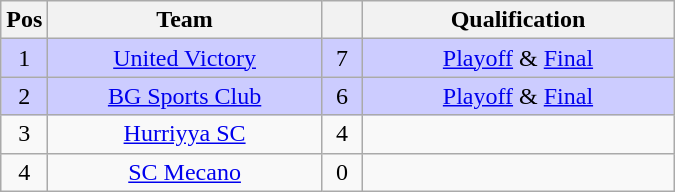<table class="wikitable" style="text-align: center;">
<tr>
<th width="20">Pos</th>
<th width="175">Team</th>
<th width="20"></th>
<th width="200">Qualification</th>
</tr>
<tr style="background:#ccccff">
<td>1</td>
<td><a href='#'>United Victory</a></td>
<td>7</td>
<td><a href='#'>Playoff</a> & <a href='#'>Final</a></td>
</tr>
<tr style="background:#ccccff">
<td>2</td>
<td><a href='#'>BG Sports Club</a></td>
<td>6</td>
<td><a href='#'>Playoff</a> & <a href='#'>Final</a></td>
</tr>
<tr>
<td>3</td>
<td><a href='#'>Hurriyya SC</a></td>
<td>4</td>
<td></td>
</tr>
<tr>
<td>4</td>
<td><a href='#'>SC Mecano</a></td>
<td>0</td>
<td></td>
</tr>
</table>
